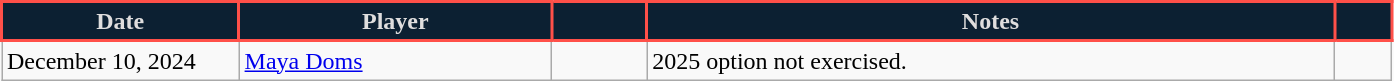<table class="wikitable sortable" style="text-align:left;">
<tr>
<th style="background:#0C2032; color:#DFDEDE; border:2px solid #FF5049; width:150px;" data-sort-type="date">Date</th>
<th style="background:#0C2032; color:#DFDEDE; border:2px solid #FF5049; width:200px;">Player</th>
<th style="background:#0C2032; color:#DFDEDE; border:2px solid #FF5049; width:55px;"></th>
<th style="background:#0C2032; color:#DFDEDE; border:2px solid #FF5049; width:450px;">Notes</th>
<th style="background:#0C2032; color:#DFDEDE; border:2px solid #FF5049; width:30px;"></th>
</tr>
<tr>
<td>December 10, 2024</td>
<td> <a href='#'>Maya Doms</a></td>
<td align="center"></td>
<td>2025 option not exercised.</td>
<td></td>
</tr>
</table>
